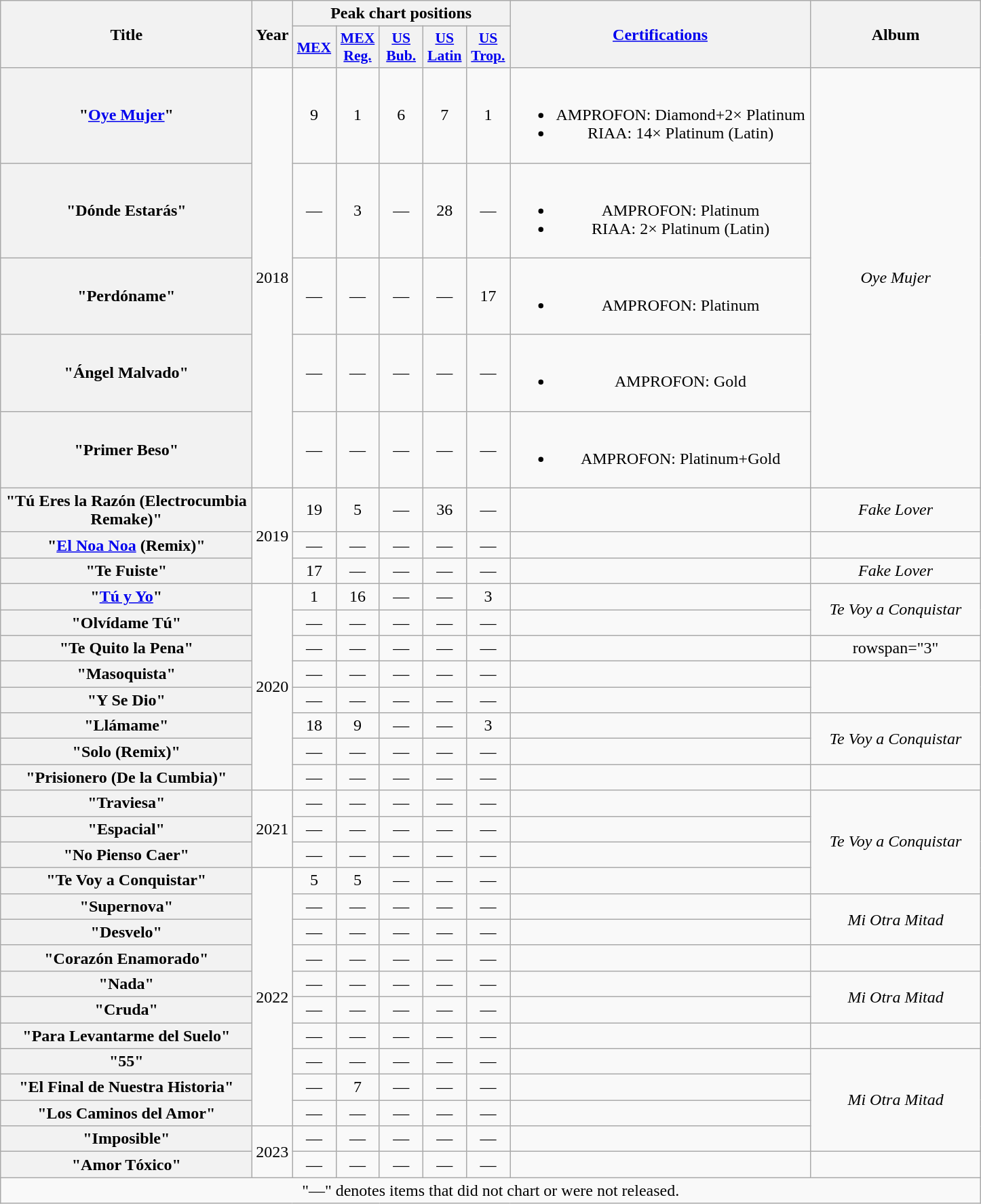<table class="wikitable plainrowheaders" style="text-align:center;">
<tr>
<th rowspan="2" scope="col" style="width:15em;">Title</th>
<th rowspan="2" scope="col" style="width:2em;">Year</th>
<th colspan="5" scope="col">Peak chart positions</th>
<th rowspan="2" scope="col" style="width:18em;"><a href='#'>Certifications</a></th>
<th rowspan="2" scope="col" style="width:10em;">Album</th>
</tr>
<tr>
<th scope="col" style="width:2.5em;font-size:90%;"><a href='#'>MEX</a><br></th>
<th scope="col" style="width:2.5em;font-size:90%;"><a href='#'>MEX<br>Reg.</a><br></th>
<th scope="col" style="width:2.5em;font-size:90%;"><a href='#'>US<br>Bub.</a><br></th>
<th scope="col" style="width:2.5em;font-size:90%;"><a href='#'>US<br>Latin</a><br></th>
<th scope="col" style="width:2.5em;font-size:90%;"><a href='#'>US<br>Trop.</a><br></th>
</tr>
<tr>
<th scope="row">"<a href='#'>Oye Mujer</a>"<br></th>
<td rowspan="5">2018</td>
<td>9</td>
<td>1</td>
<td>6</td>
<td>7</td>
<td>1</td>
<td><br><ul><li>AMPROFON: Diamond+2× Platinum</li><li>RIAA: 14× Platinum (Latin)</li></ul></td>
<td rowspan="5"><em>Oye Mujer</em></td>
</tr>
<tr>
<th scope="row">"Dónde Estarás"</th>
<td>—</td>
<td>3</td>
<td>—</td>
<td>28</td>
<td>—</td>
<td><br><ul><li>AMPROFON: Platinum</li><li>RIAA: 2× Platinum (Latin)</li></ul></td>
</tr>
<tr>
<th scope="row">"Perdóname"</th>
<td>—</td>
<td>—</td>
<td>—</td>
<td>—</td>
<td>17</td>
<td><br><ul><li>AMPROFON: Platinum</li></ul></td>
</tr>
<tr>
<th scope="row">"Ángel Malvado"</th>
<td>—</td>
<td>—</td>
<td>—</td>
<td>—</td>
<td>—</td>
<td><br><ul><li>AMPROFON: Gold</li></ul></td>
</tr>
<tr>
<th scope="row">"Primer Beso"</th>
<td>—</td>
<td>—</td>
<td>—</td>
<td>—</td>
<td>—</td>
<td><br><ul><li>AMPROFON: Platinum+Gold</li></ul></td>
</tr>
<tr>
<th scope="row">"Tú Eres la Razón (Electrocumbia Remake)"</th>
<td rowspan="3">2019</td>
<td>19</td>
<td>5</td>
<td>—</td>
<td>36</td>
<td>—</td>
<td></td>
<td><em>Fake Lover</em></td>
</tr>
<tr>
<th scope="row">"<a href='#'>El Noa Noa</a> (Remix)"<br></th>
<td>—</td>
<td>—</td>
<td>—</td>
<td>—</td>
<td>—</td>
<td></td>
<td></td>
</tr>
<tr>
<th scope="row">"Te Fuiste"</th>
<td>17</td>
<td>—</td>
<td>—</td>
<td>—</td>
<td>—</td>
<td></td>
<td><em>Fake Lover</em></td>
</tr>
<tr>
<th scope="row">"<a href='#'>Tú y Yo</a>"<br></th>
<td rowspan="8">2020</td>
<td>1</td>
<td>16</td>
<td>—</td>
<td>—</td>
<td>3</td>
<td></td>
<td rowspan="2"><em>Te Voy a Conquistar</em></td>
</tr>
<tr>
<th scope="row">"Olvídame Tú"<br></th>
<td>—</td>
<td>—</td>
<td>—</td>
<td>—</td>
<td>—</td>
<td></td>
</tr>
<tr>
<th scope="row">"Te Quito la Pena"<br></th>
<td>—</td>
<td>—</td>
<td>—</td>
<td>—</td>
<td>—</td>
<td></td>
<td>rowspan="3" </td>
</tr>
<tr>
<th scope="row">"Masoquista"<br></th>
<td>—</td>
<td>—</td>
<td>—</td>
<td>—</td>
<td>—</td>
<td></td>
</tr>
<tr>
<th scope="row">"Y Se Dio"<br></th>
<td>—</td>
<td>—</td>
<td>—</td>
<td>—</td>
<td>—</td>
<td></td>
</tr>
<tr>
<th scope="row">"Llámame"</th>
<td>18</td>
<td>9</td>
<td>—</td>
<td>—</td>
<td>3</td>
<td></td>
<td rowspan="2"><em>Te Voy a Conquistar</em></td>
</tr>
<tr>
<th scope="row">"Solo (Remix)"<br></th>
<td>—</td>
<td>—</td>
<td>—</td>
<td>—</td>
<td>—</td>
<td></td>
</tr>
<tr>
<th scope="row">"Prisionero (De la Cumbia)"<br></th>
<td>—</td>
<td>—</td>
<td>—</td>
<td>—</td>
<td>—</td>
<td></td>
<td></td>
</tr>
<tr>
<th scope="row">"Traviesa"<br></th>
<td rowspan="3">2021</td>
<td>—</td>
<td>—</td>
<td>—</td>
<td>—</td>
<td>—</td>
<td></td>
<td rowspan="4"><em>Te Voy a Conquistar</em></td>
</tr>
<tr>
<th scope="row">"Espacial"</th>
<td>—</td>
<td>—</td>
<td>—</td>
<td>—</td>
<td>—</td>
<td></td>
</tr>
<tr>
<th scope="row">"No Pienso Caer"</th>
<td>—</td>
<td>—</td>
<td>—</td>
<td>—</td>
<td>—</td>
<td></td>
</tr>
<tr>
<th scope="row">"Te Voy a Conquistar"</th>
<td rowspan="10">2022</td>
<td>5</td>
<td>5</td>
<td>—</td>
<td>—</td>
<td>—</td>
<td></td>
</tr>
<tr>
<th scope="row">"Supernova"</th>
<td>—</td>
<td>—</td>
<td>—</td>
<td>—</td>
<td>—</td>
<td></td>
<td rowspan="2"><em>Mi Otra Mitad</em></td>
</tr>
<tr>
<th scope="row">"Desvelo"<br></th>
<td>—</td>
<td>—</td>
<td>—</td>
<td>—</td>
<td>—</td>
<td></td>
</tr>
<tr>
<th scope="row">"Corazón Enamorado"<br></th>
<td>—</td>
<td>—</td>
<td>—</td>
<td>—</td>
<td>—</td>
<td></td>
<td></td>
</tr>
<tr>
<th scope="row">"Nada"</th>
<td>—</td>
<td>—</td>
<td>—</td>
<td>—</td>
<td>—</td>
<td></td>
<td rowspan="2"><em>Mi Otra Mitad</em></td>
</tr>
<tr>
<th scope="row">"Cruda"<br></th>
<td>—</td>
<td>—</td>
<td>—</td>
<td>—</td>
<td>—</td>
<td></td>
</tr>
<tr>
<th scope="row">"Para Levantarme del Suelo"<br></th>
<td>—</td>
<td>—</td>
<td>—</td>
<td>—</td>
<td>—</td>
<td></td>
<td></td>
</tr>
<tr>
<th scope="row">"55"<br></th>
<td>—</td>
<td>—</td>
<td>—</td>
<td>—</td>
<td>—</td>
<td></td>
<td rowspan="4"><em>Mi Otra Mitad</em></td>
</tr>
<tr>
<th scope="row">"El Final de Nuestra Historia"<br></th>
<td>—</td>
<td>7</td>
<td>—</td>
<td>—</td>
<td>—</td>
<td></td>
</tr>
<tr>
<th scope="row">"Los Caminos del Amor"</th>
<td>—</td>
<td>—</td>
<td>—</td>
<td>—</td>
<td>—</td>
<td></td>
</tr>
<tr>
<th scope="row">"Imposible"</th>
<td rowspan="2">2023</td>
<td>—</td>
<td>—</td>
<td>—</td>
<td>—</td>
<td>—</td>
<td></td>
</tr>
<tr>
<th scope="row">"Amor Tóxico"<br></th>
<td>—</td>
<td>—</td>
<td>—</td>
<td>—</td>
<td>—</td>
<td></td>
<td></td>
</tr>
<tr>
<td colspan="11" style="text-align:center;">"—" denotes items that did not chart or were not released.</td>
</tr>
</table>
